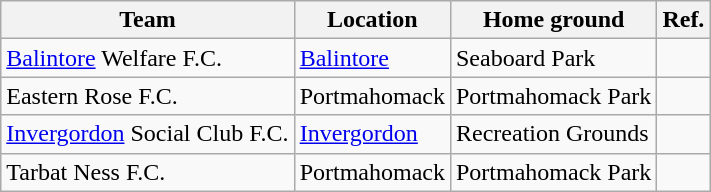<table class="wikitable sortable">
<tr>
<th>Team</th>
<th>Location</th>
<th>Home ground</th>
<th>Ref.</th>
</tr>
<tr>
<td><a href='#'>Balintore</a> Welfare F.C.</td>
<td><a href='#'>Balintore</a></td>
<td>Seaboard Park</td>
<td></td>
</tr>
<tr>
<td>Eastern Rose F.C.</td>
<td>Portmahomack</td>
<td>Portmahomack Park</td>
<td></td>
</tr>
<tr>
<td><a href='#'>Invergordon</a> Social Club F.C.</td>
<td><a href='#'>Invergordon</a></td>
<td>Recreation Grounds</td>
<td></td>
</tr>
<tr>
<td>Tarbat Ness F.C.</td>
<td>Portmahomack</td>
<td>Portmahomack Park</td>
<td></td>
</tr>
</table>
